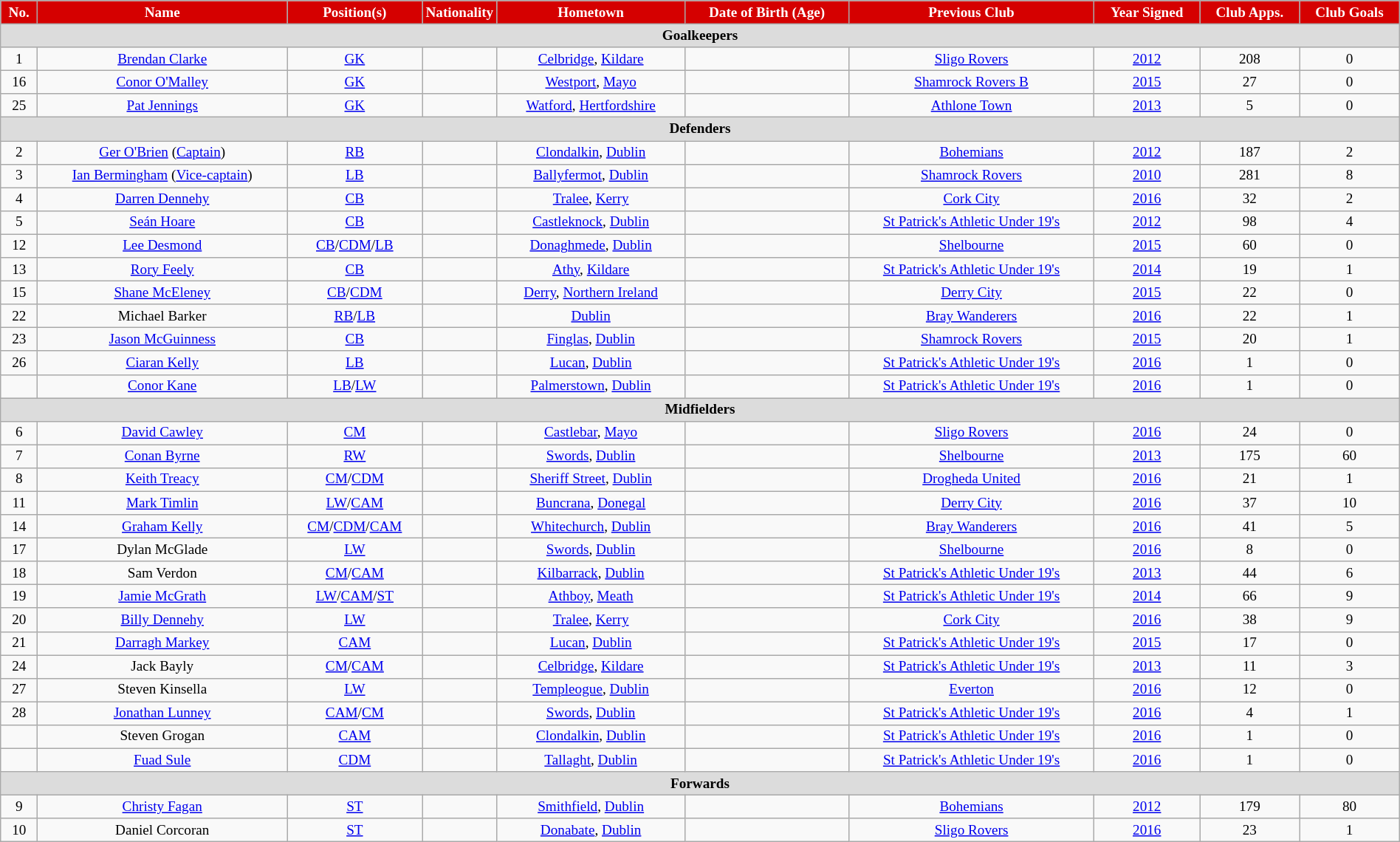<table class="wikitable" style="text-align:center; font-size:80%; width:100%;">
<tr>
<th style="background:#d50000; color:white;">No.</th>
<th style="background:#d50000; color:white;">Name</th>
<th style="background:#d50000; color:white;">Position(s)</th>
<th style="background:#d50000; color:white; width:55px;">Nationality</th>
<th style="background:#d50000; color:white;">Hometown</th>
<th style="background:#d50000; color:white;">Date of Birth (Age)</th>
<th style="background:#d50000; color:white;">Previous Club</th>
<th style="background:#d50000; color:white;">Year Signed</th>
<th style="background:#d50000; color:white;">Club Apps.</th>
<th style="background:#d50000; color:white;">Club Goals</th>
</tr>
<tr>
<th colspan="14" style="background:#dcdcdc; text-align:center;">Goalkeepers</th>
</tr>
<tr>
<td>1</td>
<td><a href='#'>Brendan Clarke</a></td>
<td><a href='#'>GK</a></td>
<td></td>
<td><a href='#'>Celbridge</a>, <a href='#'>Kildare</a></td>
<td></td>
<td> <a href='#'>Sligo Rovers</a></td>
<td><a href='#'>2012</a></td>
<td>208</td>
<td>0</td>
</tr>
<tr>
<td>16</td>
<td><a href='#'>Conor O'Malley</a></td>
<td><a href='#'>GK</a></td>
<td></td>
<td><a href='#'>Westport</a>, <a href='#'>Mayo</a></td>
<td></td>
<td> <a href='#'>Shamrock Rovers B</a></td>
<td><a href='#'>2015</a></td>
<td>27</td>
<td>0</td>
</tr>
<tr>
<td>25</td>
<td><a href='#'>Pat Jennings</a></td>
<td><a href='#'>GK</a></td>
<td></td>
<td> <a href='#'>Watford</a>, <a href='#'>Hertfordshire</a></td>
<td></td>
<td> <a href='#'>Athlone Town</a></td>
<td><a href='#'>2013</a></td>
<td>5</td>
<td>0</td>
</tr>
<tr>
<th colspan="14" style="background:#dcdcdc; text-align:center;">Defenders</th>
</tr>
<tr>
<td>2</td>
<td><a href='#'>Ger O'Brien</a> (<a href='#'>Captain</a>)</td>
<td><a href='#'>RB</a></td>
<td></td>
<td><a href='#'>Clondalkin</a>, <a href='#'>Dublin</a></td>
<td></td>
<td> <a href='#'>Bohemians</a></td>
<td><a href='#'>2012</a></td>
<td>187</td>
<td>2</td>
</tr>
<tr>
<td>3</td>
<td><a href='#'>Ian Bermingham</a> (<a href='#'>Vice-captain</a>)</td>
<td><a href='#'>LB</a></td>
<td></td>
<td><a href='#'>Ballyfermot</a>, <a href='#'>Dublin</a></td>
<td></td>
<td> <a href='#'>Shamrock Rovers</a></td>
<td><a href='#'>2010</a></td>
<td>281</td>
<td>8</td>
</tr>
<tr>
<td>4</td>
<td><a href='#'>Darren Dennehy</a></td>
<td><a href='#'>CB</a></td>
<td></td>
<td><a href='#'>Tralee</a>, <a href='#'>Kerry</a></td>
<td></td>
<td> <a href='#'>Cork City</a></td>
<td><a href='#'>2016</a></td>
<td>32</td>
<td>2</td>
</tr>
<tr>
<td>5</td>
<td><a href='#'>Seán Hoare</a></td>
<td><a href='#'>CB</a></td>
<td></td>
<td><a href='#'>Castleknock</a>, <a href='#'>Dublin</a></td>
<td></td>
<td> <a href='#'>St Patrick's Athletic Under 19's</a></td>
<td><a href='#'>2012</a></td>
<td>98</td>
<td>4</td>
</tr>
<tr>
<td>12</td>
<td><a href='#'>Lee Desmond</a></td>
<td><a href='#'>CB</a>/<a href='#'>CDM</a>/<a href='#'>LB</a></td>
<td></td>
<td><a href='#'>Donaghmede</a>, <a href='#'>Dublin</a></td>
<td></td>
<td> <a href='#'>Shelbourne</a></td>
<td><a href='#'>2015</a></td>
<td>60</td>
<td>0</td>
</tr>
<tr>
<td>13</td>
<td><a href='#'>Rory Feely</a></td>
<td><a href='#'>CB</a></td>
<td></td>
<td><a href='#'>Athy</a>, <a href='#'>Kildare</a></td>
<td></td>
<td> <a href='#'>St Patrick's Athletic Under 19's</a></td>
<td><a href='#'>2014</a></td>
<td>19</td>
<td>1</td>
</tr>
<tr>
<td>15</td>
<td><a href='#'>Shane McEleney</a></td>
<td><a href='#'>CB</a>/<a href='#'>CDM</a></td>
<td></td>
<td><a href='#'>Derry</a>, <a href='#'>Northern Ireland</a></td>
<td></td>
<td> <a href='#'>Derry City</a></td>
<td><a href='#'>2015</a></td>
<td>22</td>
<td>0</td>
</tr>
<tr>
<td>22</td>
<td>Michael Barker</td>
<td><a href='#'>RB</a>/<a href='#'>LB</a></td>
<td></td>
<td><a href='#'>Dublin</a></td>
<td></td>
<td> <a href='#'>Bray Wanderers</a></td>
<td><a href='#'>2016</a></td>
<td>22</td>
<td>1</td>
</tr>
<tr>
<td>23</td>
<td><a href='#'>Jason McGuinness</a></td>
<td><a href='#'>CB</a></td>
<td></td>
<td><a href='#'>Finglas</a>, <a href='#'>Dublin</a></td>
<td></td>
<td> <a href='#'>Shamrock Rovers</a></td>
<td><a href='#'>2015</a></td>
<td>20</td>
<td>1</td>
</tr>
<tr>
<td>26</td>
<td><a href='#'>Ciaran Kelly</a></td>
<td><a href='#'>LB</a></td>
<td></td>
<td><a href='#'>Lucan</a>, <a href='#'>Dublin</a></td>
<td></td>
<td> <a href='#'>St Patrick's Athletic Under 19's</a></td>
<td><a href='#'>2016</a></td>
<td>1</td>
<td>0</td>
</tr>
<tr>
<td></td>
<td><a href='#'>Conor Kane</a></td>
<td><a href='#'>LB</a>/<a href='#'>LW</a></td>
<td></td>
<td><a href='#'>Palmerstown</a>, <a href='#'>Dublin</a></td>
<td></td>
<td> <a href='#'>St Patrick's Athletic Under 19's</a></td>
<td><a href='#'>2016</a></td>
<td>1</td>
<td>0</td>
</tr>
<tr>
<th colspan="14" style="background:#dcdcdc; text-align:center;">Midfielders</th>
</tr>
<tr>
<td>6</td>
<td><a href='#'>David Cawley</a></td>
<td><a href='#'>CM</a></td>
<td></td>
<td><a href='#'>Castlebar</a>, <a href='#'>Mayo</a></td>
<td></td>
<td> <a href='#'>Sligo Rovers</a></td>
<td><a href='#'>2016</a></td>
<td>24</td>
<td>0</td>
</tr>
<tr>
<td>7</td>
<td><a href='#'>Conan Byrne</a></td>
<td><a href='#'>RW</a></td>
<td></td>
<td><a href='#'>Swords</a>, <a href='#'>Dublin</a></td>
<td></td>
<td> <a href='#'>Shelbourne</a></td>
<td><a href='#'>2013</a></td>
<td>175</td>
<td>60</td>
</tr>
<tr>
<td>8</td>
<td><a href='#'>Keith Treacy</a></td>
<td><a href='#'>CM</a>/<a href='#'>CDM</a></td>
<td></td>
<td><a href='#'>Sheriff Street</a>, <a href='#'>Dublin</a></td>
<td></td>
<td> <a href='#'>Drogheda United</a></td>
<td><a href='#'>2016</a></td>
<td>21</td>
<td>1</td>
</tr>
<tr>
<td>11</td>
<td><a href='#'>Mark Timlin</a></td>
<td><a href='#'>LW</a>/<a href='#'>CAM</a></td>
<td></td>
<td><a href='#'>Buncrana</a>, <a href='#'>Donegal</a></td>
<td></td>
<td> <a href='#'>Derry City</a></td>
<td><a href='#'>2016</a></td>
<td>37</td>
<td>10</td>
</tr>
<tr>
<td>14</td>
<td><a href='#'>Graham Kelly</a></td>
<td><a href='#'>CM</a>/<a href='#'>CDM</a>/<a href='#'>CAM</a></td>
<td></td>
<td><a href='#'>Whitechurch</a>, <a href='#'>Dublin</a></td>
<td></td>
<td> <a href='#'>Bray Wanderers</a></td>
<td><a href='#'>2016</a></td>
<td>41</td>
<td>5</td>
</tr>
<tr>
<td>17</td>
<td>Dylan McGlade</td>
<td><a href='#'>LW</a></td>
<td></td>
<td><a href='#'>Swords</a>, <a href='#'>Dublin</a></td>
<td></td>
<td> <a href='#'>Shelbourne</a></td>
<td><a href='#'>2016</a></td>
<td>8</td>
<td>0</td>
</tr>
<tr>
<td>18</td>
<td>Sam Verdon</td>
<td><a href='#'>CM</a>/<a href='#'>CAM</a></td>
<td></td>
<td><a href='#'>Kilbarrack</a>, <a href='#'>Dublin</a></td>
<td></td>
<td> <a href='#'>St Patrick's Athletic Under 19's</a></td>
<td><a href='#'>2013</a></td>
<td>44</td>
<td>6</td>
</tr>
<tr>
<td>19</td>
<td><a href='#'>Jamie McGrath</a></td>
<td><a href='#'>LW</a>/<a href='#'>CAM</a>/<a href='#'>ST</a></td>
<td></td>
<td><a href='#'>Athboy</a>, <a href='#'>Meath</a></td>
<td></td>
<td> <a href='#'>St Patrick's Athletic Under 19's</a></td>
<td><a href='#'>2014</a></td>
<td>66</td>
<td>9</td>
</tr>
<tr>
<td>20</td>
<td><a href='#'>Billy Dennehy</a></td>
<td><a href='#'>LW</a></td>
<td></td>
<td><a href='#'>Tralee</a>, <a href='#'>Kerry</a></td>
<td></td>
<td> <a href='#'>Cork City</a></td>
<td><a href='#'>2016</a></td>
<td>38</td>
<td>9</td>
</tr>
<tr>
<td>21</td>
<td><a href='#'>Darragh Markey</a></td>
<td><a href='#'>CAM</a></td>
<td></td>
<td><a href='#'>Lucan</a>, <a href='#'>Dublin</a></td>
<td></td>
<td> <a href='#'>St Patrick's Athletic Under 19's</a></td>
<td><a href='#'>2015</a></td>
<td>17</td>
<td>0</td>
</tr>
<tr>
<td>24</td>
<td>Jack Bayly</td>
<td><a href='#'>CM</a>/<a href='#'>CAM</a></td>
<td></td>
<td><a href='#'>Celbridge</a>, <a href='#'>Kildare</a></td>
<td></td>
<td> <a href='#'>St Patrick's Athletic Under 19's</a></td>
<td><a href='#'>2013</a></td>
<td>11</td>
<td>3</td>
</tr>
<tr>
<td>27</td>
<td>Steven Kinsella</td>
<td><a href='#'>LW</a></td>
<td></td>
<td><a href='#'>Templeogue</a>, <a href='#'>Dublin</a></td>
<td></td>
<td> <a href='#'>Everton</a></td>
<td><a href='#'>2016</a></td>
<td>12</td>
<td>0</td>
</tr>
<tr>
<td>28</td>
<td><a href='#'>Jonathan Lunney</a></td>
<td><a href='#'>CAM</a>/<a href='#'>CM</a></td>
<td></td>
<td><a href='#'>Swords</a>, <a href='#'>Dublin</a></td>
<td></td>
<td> <a href='#'>St Patrick's Athletic Under 19's</a></td>
<td><a href='#'>2016</a></td>
<td>4</td>
<td>1</td>
</tr>
<tr>
<td></td>
<td>Steven Grogan</td>
<td><a href='#'>CAM</a></td>
<td></td>
<td><a href='#'>Clondalkin</a>, <a href='#'>Dublin</a></td>
<td></td>
<td> <a href='#'>St Patrick's Athletic Under 19's</a></td>
<td><a href='#'>2016</a></td>
<td>1</td>
<td>0</td>
</tr>
<tr>
<td></td>
<td><a href='#'>Fuad Sule</a></td>
<td><a href='#'>CDM</a></td>
<td></td>
<td><a href='#'>Tallaght</a>, <a href='#'>Dublin</a></td>
<td></td>
<td> <a href='#'>St Patrick's Athletic Under 19's</a></td>
<td><a href='#'>2016</a></td>
<td>1</td>
<td>0</td>
</tr>
<tr>
<th colspan="14" style="background:#dcdcdc; text-align:center;">Forwards</th>
</tr>
<tr>
<td>9</td>
<td><a href='#'>Christy Fagan</a></td>
<td><a href='#'>ST</a></td>
<td></td>
<td><a href='#'>Smithfield</a>, <a href='#'>Dublin</a></td>
<td></td>
<td> <a href='#'>Bohemians</a></td>
<td><a href='#'>2012</a></td>
<td>179</td>
<td>80</td>
</tr>
<tr>
<td>10</td>
<td>Daniel Corcoran</td>
<td><a href='#'>ST</a></td>
<td></td>
<td><a href='#'>Donabate</a>, <a href='#'>Dublin</a></td>
<td></td>
<td> <a href='#'>Sligo Rovers</a></td>
<td><a href='#'>2016</a></td>
<td>23</td>
<td>1</td>
</tr>
</table>
